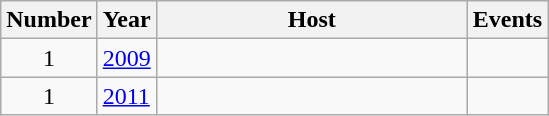<table class="wikitable">
<tr>
<th width=20>Number</th>
<th width=20>Year</th>
<th width=200>Host</th>
<th width=20>Events</th>
</tr>
<tr>
<td align=center>1</td>
<td><a href='#'>2009</a></td>
<td></td>
<td align=center></td>
</tr>
<tr>
<td align=center>1</td>
<td><a href='#'>2011</a></td>
<td></td>
<td align=center></td>
</tr>
</table>
